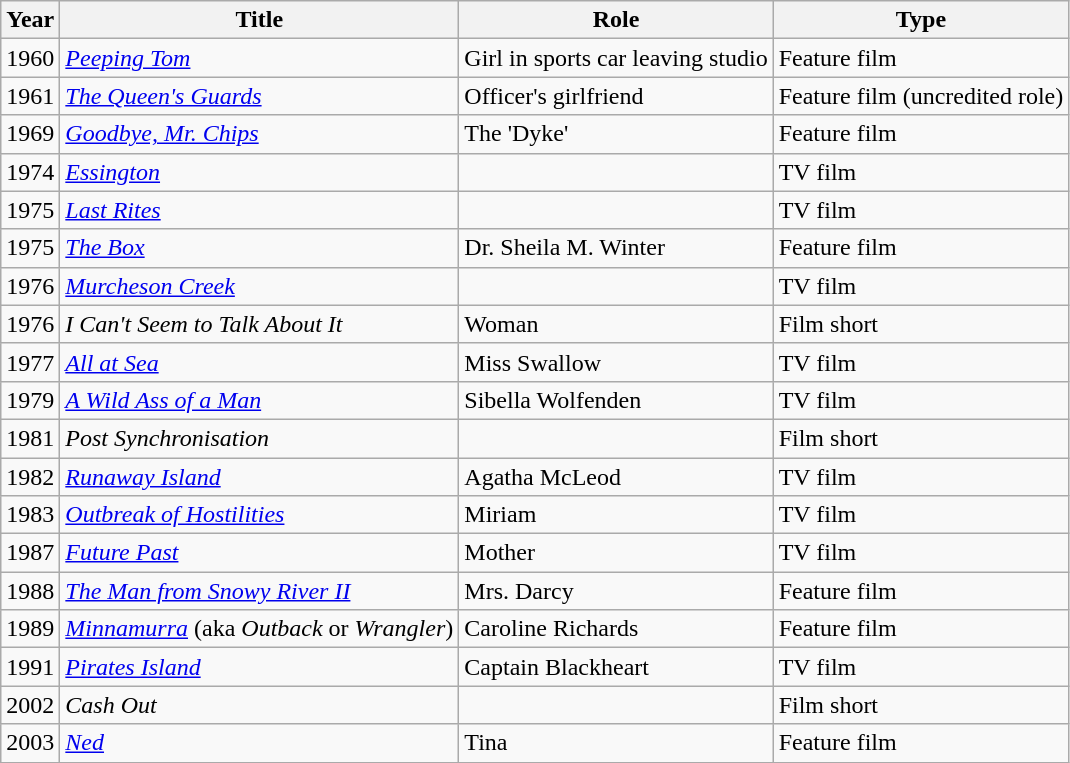<table class="wikitable sortable">
<tr>
<th>Year</th>
<th>Title</th>
<th>Role</th>
<th>Type</th>
</tr>
<tr>
<td>1960</td>
<td><em><a href='#'>Peeping Tom</a></em></td>
<td>Girl in sports car leaving studio</td>
<td>Feature film</td>
</tr>
<tr>
<td>1961</td>
<td><em><a href='#'>The Queen's Guards</a></em></td>
<td>Officer's girlfriend</td>
<td>Feature film (uncredited role)</td>
</tr>
<tr>
<td>1969</td>
<td><em><a href='#'>Goodbye, Mr. Chips</a></em></td>
<td>The 'Dyke'</td>
<td>Feature film</td>
</tr>
<tr>
<td>1974</td>
<td><em><a href='#'>Essington</a></em></td>
<td></td>
<td>TV film</td>
</tr>
<tr>
<td>1975</td>
<td><em><a href='#'>Last Rites</a></em></td>
<td></td>
<td>TV film</td>
</tr>
<tr>
<td>1975</td>
<td><em><a href='#'>The Box</a></em></td>
<td>Dr. Sheila M. Winter</td>
<td>Feature film</td>
</tr>
<tr>
<td>1976</td>
<td><em><a href='#'>Murcheson Creek</a></em></td>
<td></td>
<td>TV film</td>
</tr>
<tr>
<td>1976</td>
<td><em>I Can't Seem to Talk About It</em></td>
<td>Woman</td>
<td>Film short</td>
</tr>
<tr>
<td>1977</td>
<td><em><a href='#'>All at Sea</a></em></td>
<td>Miss Swallow</td>
<td>TV film</td>
</tr>
<tr>
<td>1979</td>
<td><em><a href='#'>A Wild Ass of a Man</a></em></td>
<td>Sibella Wolfenden</td>
<td>TV film</td>
</tr>
<tr>
<td>1981</td>
<td><em>Post Synchronisation</em></td>
<td></td>
<td>Film short</td>
</tr>
<tr>
<td>1982</td>
<td><em><a href='#'>Runaway Island</a></em></td>
<td>Agatha McLeod</td>
<td>TV film</td>
</tr>
<tr>
<td>1983</td>
<td><em><a href='#'>Outbreak of Hostilities</a></em></td>
<td>Miriam</td>
<td>TV film</td>
</tr>
<tr>
<td>1987</td>
<td><em><a href='#'>Future Past</a></em></td>
<td>Mother</td>
<td>TV film</td>
</tr>
<tr>
<td>1988</td>
<td><em><a href='#'>The Man from Snowy River II</a></em></td>
<td>Mrs. Darcy</td>
<td>Feature film</td>
</tr>
<tr>
<td>1989</td>
<td><em><a href='#'>Minnamurra</a></em> (aka <em>Outback</em> or <em>Wrangler</em>)</td>
<td>Caroline Richards</td>
<td>Feature film</td>
</tr>
<tr>
<td>1991</td>
<td><em><a href='#'>Pirates Island</a></em></td>
<td>Captain Blackheart</td>
<td>TV film</td>
</tr>
<tr>
<td>2002</td>
<td><em>Cash Out</em></td>
<td></td>
<td>Film short</td>
</tr>
<tr>
<td>2003</td>
<td><em><a href='#'>Ned</a></em></td>
<td>Tina</td>
<td>Feature film</td>
</tr>
</table>
